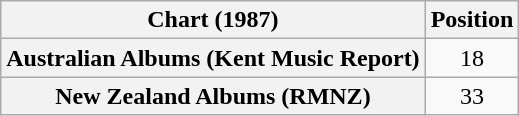<table class="wikitable sortable plainrowheaders" style="text-align:center">
<tr>
<th>Chart (1987)</th>
<th>Position</th>
</tr>
<tr>
<th scope="row">Australian Albums (Kent Music Report)</th>
<td>18</td>
</tr>
<tr>
<th scope="row">New Zealand Albums (RMNZ)</th>
<td>33</td>
</tr>
</table>
